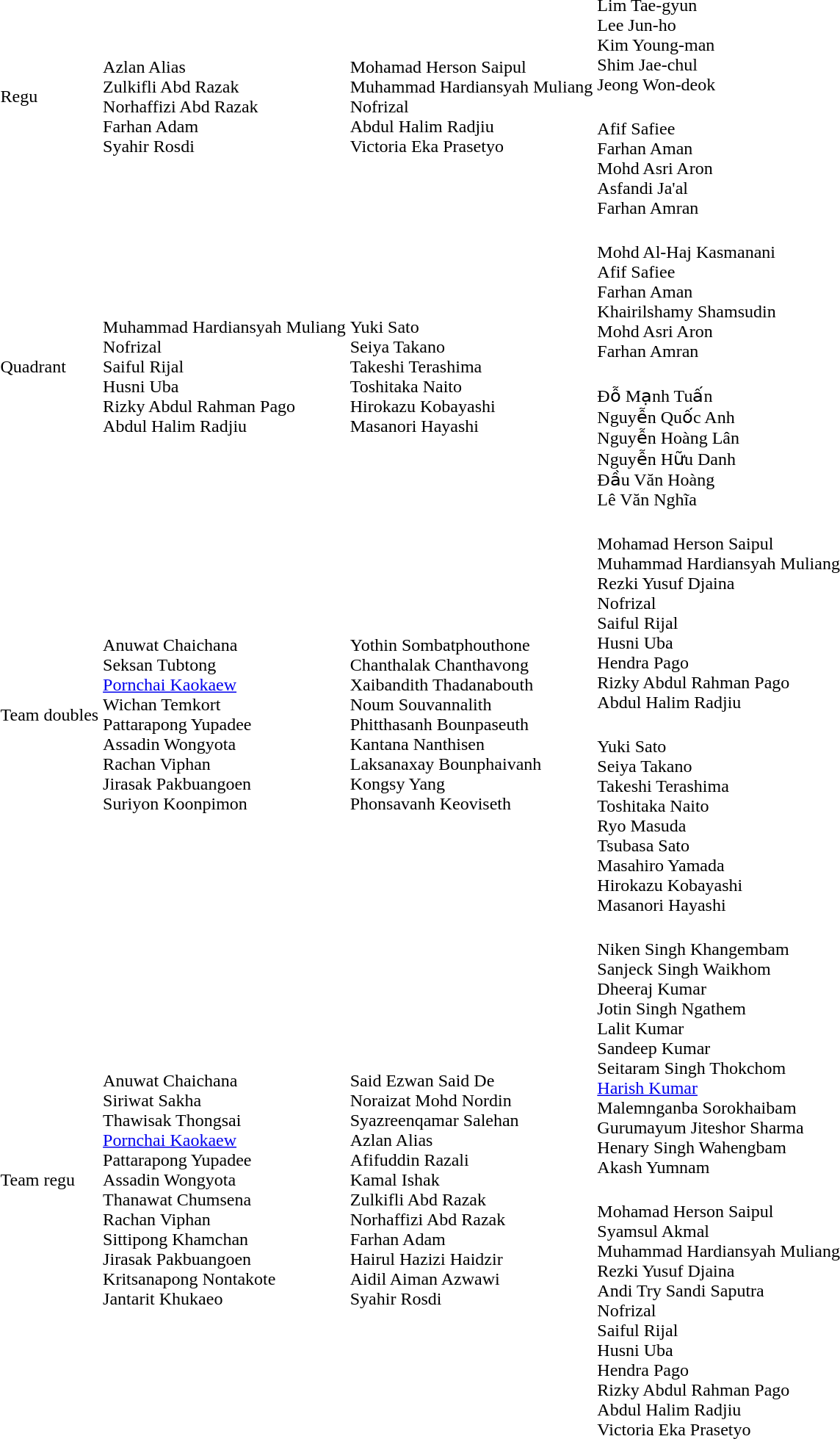<table>
<tr>
<td rowspan=2>Regu<br></td>
<td rowspan=2><br>Azlan Alias<br>Zulkifli Abd Razak<br>Norhaffizi Abd Razak<br>Farhan Adam<br>Syahir Rosdi</td>
<td rowspan=2><br>Mohamad Herson Saipul<br>Muhammad Hardiansyah Muliang<br>Nofrizal<br>Abdul Halim Radjiu<br>Victoria Eka Prasetyo</td>
<td><br>Lim Tae-gyun<br>Lee Jun-ho<br>Kim Young-man<br>Shim Jae-chul<br>Jeong Won-deok</td>
</tr>
<tr>
<td><br>Afif Safiee<br>Farhan Aman<br>Mohd Asri Aron<br>Asfandi Ja'al<br>Farhan Amran</td>
</tr>
<tr>
<td rowspan=2>Quadrant<br></td>
<td rowspan=2><br>Muhammad Hardiansyah Muliang<br>Nofrizal<br>Saiful Rijal<br>Husni Uba<br>Rizky Abdul Rahman Pago<br>Abdul Halim Radjiu</td>
<td rowspan=2><br>Yuki Sato<br>Seiya Takano<br>Takeshi Terashima<br>Toshitaka Naito<br>Hirokazu Kobayashi<br>Masanori Hayashi</td>
<td><br>Mohd Al-Haj Kasmanani<br>Afif Safiee<br>Farhan Aman<br>Khairilshamy Shamsudin<br>Mohd Asri Aron<br>Farhan Amran</td>
</tr>
<tr>
<td><br>Đỗ Mạnh Tuấn<br>Nguyễn Quốc Anh<br>Nguyễn Hoàng Lân<br>Nguyễn Hữu Danh<br>Đầu Văn Hoàng<br>Lê Văn Nghĩa</td>
</tr>
<tr>
<td rowspan=2>Team doubles<br></td>
<td rowspan=2><br>Anuwat Chaichana<br>Seksan Tubtong<br><a href='#'>Pornchai Kaokaew</a><br>Wichan Temkort<br>Pattarapong Yupadee<br>Assadin Wongyota<br>Rachan Viphan<br>Jirasak Pakbuangoen<br>Suriyon Koonpimon</td>
<td rowspan=2><br>Yothin Sombatphouthone<br>Chanthalak Chanthavong<br>Xaibandith Thadanabouth<br>Noum Souvannalith<br>Phitthasanh Bounpaseuth<br>Kantana Nanthisen<br>Laksanaxay Bounphaivanh<br>Kongsy Yang<br>Phonsavanh Keoviseth</td>
<td><br>Mohamad Herson Saipul<br>Muhammad Hardiansyah Muliang<br>Rezki Yusuf Djaina<br>Nofrizal<br>Saiful Rijal<br>Husni Uba<br>Hendra Pago<br>Rizky Abdul Rahman Pago<br>Abdul Halim Radjiu</td>
</tr>
<tr>
<td><br>Yuki Sato<br>Seiya Takano<br>Takeshi Terashima<br>Toshitaka Naito<br>Ryo Masuda<br>Tsubasa Sato<br>Masahiro Yamada<br>Hirokazu Kobayashi<br>Masanori Hayashi</td>
</tr>
<tr>
<td rowspan=2>Team regu<br></td>
<td rowspan=2><br>Anuwat Chaichana<br>Siriwat Sakha<br>Thawisak Thongsai<br><a href='#'>Pornchai Kaokaew</a><br>Pattarapong Yupadee<br>Assadin Wongyota<br>Thanawat Chumsena<br>Rachan Viphan<br>Sittipong Khamchan<br>Jirasak Pakbuangoen<br>Kritsanapong Nontakote<br>Jantarit Khukaeo</td>
<td rowspan=2><br>Said Ezwan Said De<br>Noraizat Mohd Nordin<br>Syazreenqamar Salehan<br>Azlan Alias<br>Afifuddin Razali<br>Kamal Ishak<br>Zulkifli Abd Razak<br>Norhaffizi Abd Razak<br>Farhan Adam<br>Hairul Hazizi Haidzir<br>Aidil Aiman Azwawi<br>Syahir Rosdi</td>
<td><br>Niken Singh Khangembam<br>Sanjeck Singh Waikhom<br>Dheeraj Kumar<br>Jotin Singh Ngathem<br>Lalit Kumar<br>Sandeep Kumar<br>Seitaram Singh Thokchom<br><a href='#'>Harish Kumar</a><br>Malemnganba Sorokhaibam<br>Gurumayum Jiteshor Sharma<br>Henary Singh Wahengbam<br>Akash Yumnam</td>
</tr>
<tr>
<td><br>Mohamad Herson Saipul<br>Syamsul Akmal<br>Muhammad Hardiansyah Muliang<br>Rezki Yusuf Djaina<br>Andi Try Sandi Saputra<br>Nofrizal<br>Saiful Rijal<br>Husni Uba<br>Hendra Pago<br>Rizky Abdul Rahman Pago<br>Abdul Halim Radjiu<br>Victoria Eka Prasetyo</td>
</tr>
</table>
